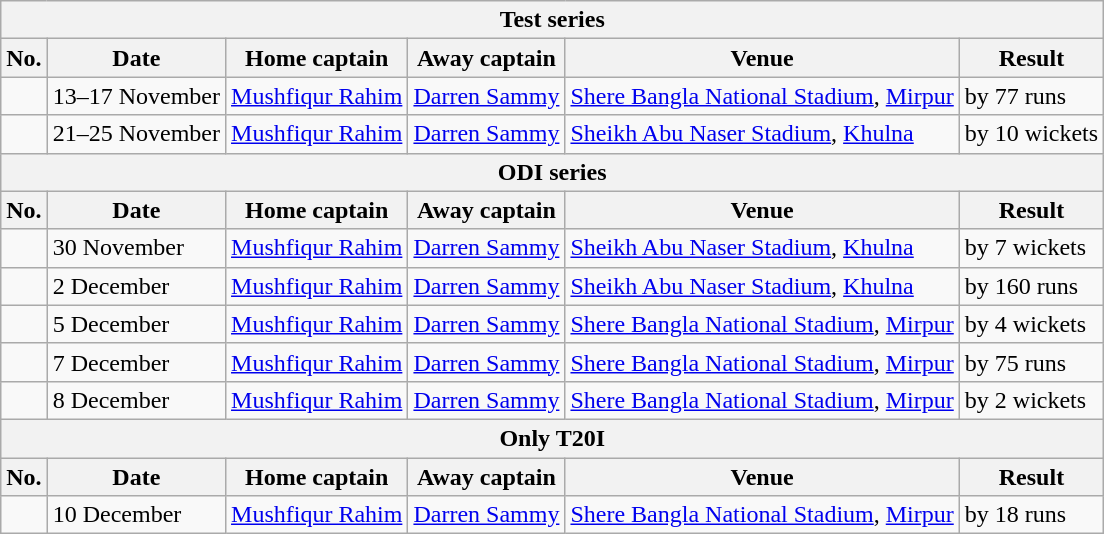<table class="wikitable">
<tr>
<th colspan="6">Test series</th>
</tr>
<tr>
<th>No.</th>
<th>Date</th>
<th>Home captain</th>
<th>Away captain</th>
<th>Venue</th>
<th>Result</th>
</tr>
<tr>
<td></td>
<td>13–17 November</td>
<td><a href='#'>Mushfiqur Rahim</a></td>
<td><a href='#'>Darren Sammy</a></td>
<td><a href='#'>Shere Bangla National Stadium</a>, <a href='#'>Mirpur</a></td>
<td> by 77 runs</td>
</tr>
<tr>
<td></td>
<td>21–25 November</td>
<td><a href='#'>Mushfiqur Rahim</a></td>
<td><a href='#'>Darren Sammy</a></td>
<td><a href='#'>Sheikh Abu Naser Stadium</a>, <a href='#'>Khulna</a></td>
<td> by 10 wickets</td>
</tr>
<tr>
<th colspan="6">ODI series</th>
</tr>
<tr>
<th>No.</th>
<th>Date</th>
<th>Home captain</th>
<th>Away captain</th>
<th>Venue</th>
<th>Result</th>
</tr>
<tr>
<td></td>
<td>30 November</td>
<td><a href='#'>Mushfiqur Rahim</a></td>
<td><a href='#'>Darren Sammy</a></td>
<td><a href='#'>Sheikh Abu Naser Stadium</a>, <a href='#'>Khulna</a></td>
<td> by 7 wickets</td>
</tr>
<tr>
<td></td>
<td>2 December</td>
<td><a href='#'>Mushfiqur Rahim</a></td>
<td><a href='#'>Darren Sammy</a></td>
<td><a href='#'>Sheikh Abu Naser Stadium</a>, <a href='#'>Khulna</a></td>
<td> by 160 runs</td>
</tr>
<tr>
<td></td>
<td>5 December</td>
<td><a href='#'>Mushfiqur Rahim</a></td>
<td><a href='#'>Darren Sammy</a></td>
<td><a href='#'>Shere Bangla National Stadium</a>, <a href='#'>Mirpur</a></td>
<td> by 4 wickets</td>
</tr>
<tr>
<td></td>
<td>7 December</td>
<td><a href='#'>Mushfiqur Rahim</a></td>
<td><a href='#'>Darren Sammy</a></td>
<td><a href='#'>Shere Bangla National Stadium</a>, <a href='#'>Mirpur</a></td>
<td> by 75 runs</td>
</tr>
<tr>
<td></td>
<td>8 December</td>
<td><a href='#'>Mushfiqur Rahim</a></td>
<td><a href='#'>Darren Sammy</a></td>
<td><a href='#'>Shere Bangla National Stadium</a>, <a href='#'>Mirpur</a></td>
<td> by 2 wickets</td>
</tr>
<tr>
<th colspan="6">Only T20I</th>
</tr>
<tr>
<th>No.</th>
<th>Date</th>
<th>Home captain</th>
<th>Away captain</th>
<th>Venue</th>
<th>Result</th>
</tr>
<tr>
<td></td>
<td>10 December</td>
<td><a href='#'>Mushfiqur Rahim</a></td>
<td><a href='#'>Darren Sammy</a></td>
<td><a href='#'>Shere Bangla National Stadium</a>, <a href='#'>Mirpur</a></td>
<td> by 18 runs</td>
</tr>
</table>
